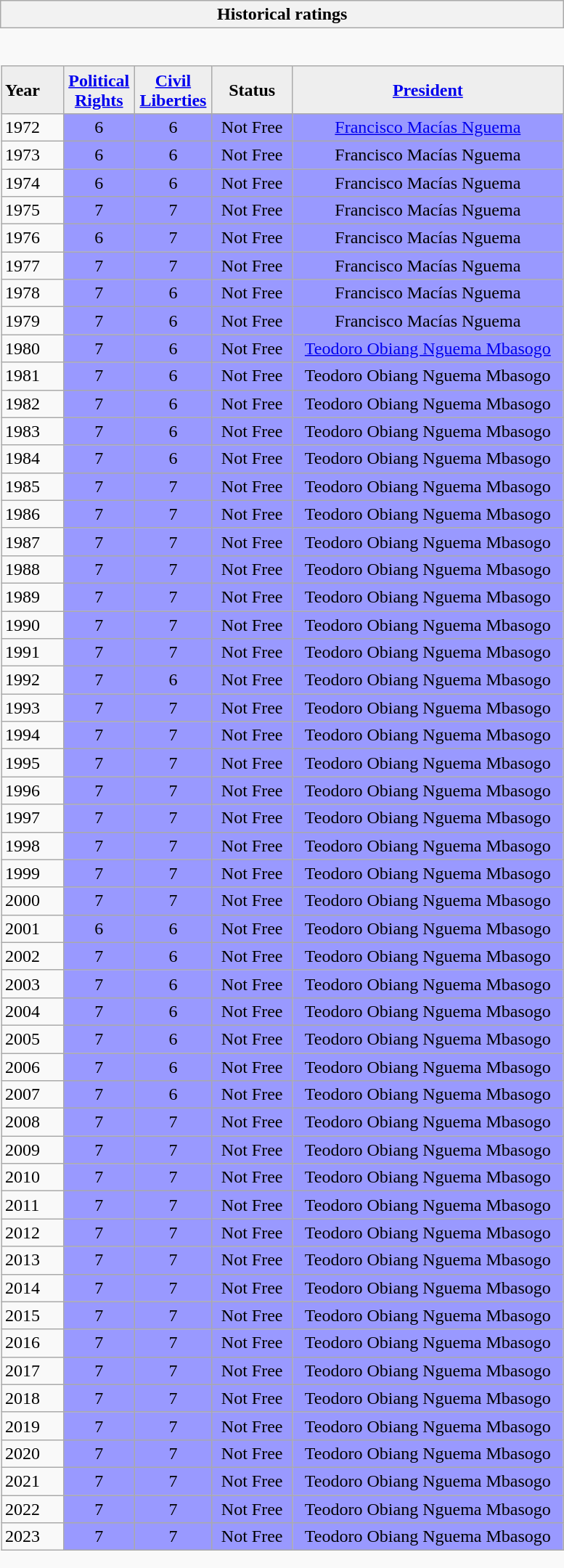<table class="wikitable collapsible collapsed" style="border:none; ">
<tr>
<th>Historical ratings</th>
</tr>
<tr>
<td style="padding:0; border:none;"><br><table class="wikitable sortable" width=100% style="border-collapse:collapse;">
<tr style="background:#eee; font-weight:bold; text-align:center;">
<td style="width:3em; text-align:left;">Year</td>
<td style="width:3em;"><a href='#'>Political Rights</a></td>
<td style="width:3em;"><a href='#'>Civil Liberties</a></td>
<td style="width:3em;">Status</td>
<td style="width:3em;"><a href='#'>President</a></td>
</tr>
<tr align=center>
<td align=left>1972</td>
<td style="background:#99f;">6</td>
<td style="background:#99f;">6</td>
<td style="background:#99f;"> Not Free </td>
<td style="background:#99f;"><a href='#'>Francisco Macías Nguema</a></td>
</tr>
<tr align=center>
<td align=left>1973</td>
<td style="background:#99f;">6</td>
<td style="background:#99f;">6</td>
<td style="background:#99f;">Not Free</td>
<td style="background:#99f;">Francisco Macías Nguema</td>
</tr>
<tr align=center>
<td align=left>1974</td>
<td style="background:#99f;">6</td>
<td style="background:#99f;">6</td>
<td style="background:#99f;">Not Free</td>
<td style="background:#99f;">Francisco Macías Nguema</td>
</tr>
<tr align=center>
<td align=left>1975</td>
<td style="background:#99f;">7</td>
<td style="background:#99f;">7</td>
<td style="background:#99f;">Not Free</td>
<td style="background:#99f;">Francisco Macías Nguema</td>
</tr>
<tr align=center>
<td align=left>1976</td>
<td style="background:#99f;">6</td>
<td style="background:#99f;">7</td>
<td style="background:#99f;">Not Free</td>
<td style="background:#99f;">Francisco Macías Nguema</td>
</tr>
<tr align=center>
<td align=left>1977</td>
<td style="background:#99f;">7</td>
<td style="background:#99f;">7</td>
<td style="background:#99f;">Not Free</td>
<td style="background:#99f;">Francisco Macías Nguema</td>
</tr>
<tr align=center>
<td align=left>1978</td>
<td style="background:#99f;">7</td>
<td style="background:#99f;">6</td>
<td style="background:#99f;">Not Free</td>
<td style="background:#99f;">Francisco Macías Nguema</td>
</tr>
<tr align=center>
<td align=left>1979</td>
<td style="background:#99f;">7</td>
<td style="background:#99f;">6</td>
<td style="background:#99f;">Not Free</td>
<td style="background:#99f;">Francisco Macías Nguema</td>
</tr>
<tr align=center>
<td align=left>1980</td>
<td style="background:#99f;">7</td>
<td style="background:#99f;">6</td>
<td style="background:#99f;">Not Free</td>
<td style="background:#99f;"><a href='#'>Teodoro Obiang Nguema Mbasogo</a></td>
</tr>
<tr align=center>
<td align=left>1981</td>
<td style="background:#99f;">7</td>
<td style="background:#99f;">6</td>
<td style="background:#99f;">Not Free</td>
<td style="background:#99f;"> Teodoro Obiang Nguema Mbasogo </td>
</tr>
<tr align=center>
<td align=left>1982</td>
<td style="background:#99f;">7</td>
<td style="background:#99f;">6</td>
<td style="background:#99f;">Not Free</td>
<td style="background:#99f;">Teodoro Obiang Nguema Mbasogo</td>
</tr>
<tr align=center>
<td align=left>1983</td>
<td style="background:#99f;">7</td>
<td style="background:#99f;">6</td>
<td style="background:#99f;">Not Free</td>
<td style="background:#99f;">Teodoro Obiang Nguema Mbasogo</td>
</tr>
<tr align=center>
<td align=left>1984</td>
<td style="background:#99f;">7</td>
<td style="background:#99f;">6</td>
<td style="background:#99f;">Not Free</td>
<td style="background:#99f;">Teodoro Obiang Nguema Mbasogo</td>
</tr>
<tr align=center>
<td align=left>1985</td>
<td style="background:#99f;">7</td>
<td style="background:#99f;">7</td>
<td style="background:#99f;">Not Free</td>
<td style="background:#99f;">Teodoro Obiang Nguema Mbasogo</td>
</tr>
<tr align=center>
<td align=left>1986</td>
<td style="background:#99f;">7</td>
<td style="background:#99f;">7</td>
<td style="background:#99f;">Not Free</td>
<td style="background:#99f;">Teodoro Obiang Nguema Mbasogo</td>
</tr>
<tr align=center>
<td align=left>1987</td>
<td style="background:#99f;">7</td>
<td style="background:#99f;">7</td>
<td style="background:#99f;">Not Free</td>
<td style="background:#99f;">Teodoro Obiang Nguema Mbasogo</td>
</tr>
<tr align=center>
<td align=left>1988</td>
<td style="background:#99f;">7</td>
<td style="background:#99f;">7</td>
<td style="background:#99f;">Not Free</td>
<td style="background:#99f;">Teodoro Obiang Nguema Mbasogo</td>
</tr>
<tr align=center>
<td align=left>1989</td>
<td style="background:#99f;">7</td>
<td style="background:#99f;">7</td>
<td style="background:#99f;">Not Free</td>
<td style="background:#99f;">Teodoro Obiang Nguema Mbasogo</td>
</tr>
<tr align=center>
<td align=left>1990</td>
<td style="background:#99f;">7</td>
<td style="background:#99f;">7</td>
<td style="background:#99f;">Not Free</td>
<td style="background:#99f;">Teodoro Obiang Nguema Mbasogo</td>
</tr>
<tr align=center>
<td align=left>1991</td>
<td style="background:#99f;">7</td>
<td style="background:#99f;">7</td>
<td style="background:#99f;">Not Free</td>
<td style="background:#99f;">Teodoro Obiang Nguema Mbasogo</td>
</tr>
<tr align=center>
<td align=left>1992</td>
<td style="background:#99f;">7</td>
<td style="background:#99f;">6</td>
<td style="background:#99f;">Not Free</td>
<td style="background:#99f;">Teodoro Obiang Nguema Mbasogo</td>
</tr>
<tr align=center>
<td align=left>1993</td>
<td style="background:#99f;">7</td>
<td style="background:#99f;">7</td>
<td style="background:#99f;">Not Free</td>
<td style="background:#99f;">Teodoro Obiang Nguema Mbasogo</td>
</tr>
<tr align=center>
<td align=left>1994</td>
<td style="background:#99f;">7</td>
<td style="background:#99f;">7</td>
<td style="background:#99f;">Not Free</td>
<td style="background:#99f;">Teodoro Obiang Nguema Mbasogo</td>
</tr>
<tr align=center>
<td align=left>1995</td>
<td style="background:#99f;">7</td>
<td style="background:#99f;">7</td>
<td style="background:#99f;">Not Free</td>
<td style="background:#99f;">Teodoro Obiang Nguema Mbasogo</td>
</tr>
<tr align=center>
<td align=left>1996</td>
<td style="background:#99f;">7</td>
<td style="background:#99f;">7</td>
<td style="background:#99f;">Not Free</td>
<td style="background:#99f;">Teodoro Obiang Nguema Mbasogo</td>
</tr>
<tr align=center>
<td align=left>1997</td>
<td style="background:#99f;">7</td>
<td style="background:#99f;">7</td>
<td style="background:#99f;">Not Free</td>
<td style="background:#99f;">Teodoro Obiang Nguema Mbasogo</td>
</tr>
<tr align=center>
<td align=left>1998</td>
<td style="background:#99f;">7</td>
<td style="background:#99f;">7</td>
<td style="background:#99f;">Not Free</td>
<td style="background:#99f;">Teodoro Obiang Nguema Mbasogo</td>
</tr>
<tr align=center>
<td align=left>1999</td>
<td style="background:#99f;">7</td>
<td style="background:#99f;">7</td>
<td style="background:#99f;">Not Free</td>
<td style="background:#99f;">Teodoro Obiang Nguema Mbasogo</td>
</tr>
<tr align=center>
<td align=left>2000</td>
<td style="background:#99f;">7</td>
<td style="background:#99f;">7</td>
<td style="background:#99f;">Not Free</td>
<td style="background:#99f;">Teodoro Obiang Nguema Mbasogo</td>
</tr>
<tr align=center>
<td align=left>2001</td>
<td style="background:#99f;">6</td>
<td style="background:#99f;">6</td>
<td style="background:#99f;">Not Free</td>
<td style="background:#99f;">Teodoro Obiang Nguema Mbasogo</td>
</tr>
<tr align=center>
<td align=left>2002</td>
<td style="background:#99f;">7</td>
<td style="background:#99f;">6</td>
<td style="background:#99f;">Not Free</td>
<td style="background:#99f;">Teodoro Obiang Nguema Mbasogo</td>
</tr>
<tr align=center>
<td align=left>2003</td>
<td style="background:#99f;">7</td>
<td style="background:#99f;">6</td>
<td style="background:#99f;">Not Free</td>
<td style="background:#99f;">Teodoro Obiang Nguema Mbasogo</td>
</tr>
<tr align=center>
<td align=left>2004</td>
<td style="background:#99f;">7</td>
<td style="background:#99f;">6</td>
<td style="background:#99f;">Not Free</td>
<td style="background:#99f;">Teodoro Obiang Nguema Mbasogo</td>
</tr>
<tr align=center>
<td align=left>2005</td>
<td style="background:#99f;">7</td>
<td style="background:#99f;">6</td>
<td style="background:#99f;">Not Free</td>
<td style="background:#99f;">Teodoro Obiang Nguema Mbasogo</td>
</tr>
<tr align=center>
<td align=left>2006</td>
<td style="background:#99f;">7</td>
<td style="background:#99f;">6</td>
<td style="background:#99f;">Not Free</td>
<td style="background:#99f;">Teodoro Obiang Nguema Mbasogo</td>
</tr>
<tr align=center>
<td align=left>2007</td>
<td style="background:#99f;">7</td>
<td style="background:#99f;">6</td>
<td style="background:#99f;">Not Free</td>
<td style="background:#99f;">Teodoro Obiang Nguema Mbasogo</td>
</tr>
<tr align=center>
<td align=left>2008</td>
<td style="background:#99f;">7</td>
<td style="background:#99f;">7</td>
<td style="background:#99f;">Not Free</td>
<td style="background:#99f;">Teodoro Obiang Nguema Mbasogo</td>
</tr>
<tr align=center>
<td align=left>2009</td>
<td style="background:#99f;">7</td>
<td style="background:#99f;">7</td>
<td style="background:#99f;">Not Free</td>
<td style="background:#99f;">Teodoro Obiang Nguema Mbasogo</td>
</tr>
<tr align=center>
<td align=left>2010</td>
<td style="background:#99f;">7</td>
<td style="background:#99f;">7</td>
<td style="background:#99f;">Not Free</td>
<td style="background:#99f;">Teodoro Obiang Nguema Mbasogo</td>
</tr>
<tr align=center>
<td align=left>2011</td>
<td style="background:#99f;">7</td>
<td style="background:#99f;">7</td>
<td style="background:#99f;">Not Free</td>
<td style="background:#99f;">Teodoro Obiang Nguema Mbasogo</td>
</tr>
<tr align=center>
<td align=left>2012</td>
<td style="background:#99f;">7</td>
<td style="background:#99f;">7</td>
<td style="background:#99f;">Not Free</td>
<td style="background:#99f;">Teodoro Obiang Nguema Mbasogo</td>
</tr>
<tr align=center>
<td align=left>2013</td>
<td style="background:#99f;">7</td>
<td style="background:#99f;">7</td>
<td style="background:#99f;">Not Free</td>
<td style="background:#99f;">Teodoro Obiang Nguema Mbasogo</td>
</tr>
<tr align=center>
<td align=left>2014</td>
<td style="background:#99f;">7</td>
<td style="background:#99f;">7</td>
<td style="background:#99f;">Not Free</td>
<td style="background:#99f;">Teodoro Obiang Nguema Mbasogo</td>
</tr>
<tr align=center>
<td align=left>2015</td>
<td style="background:#99f;">7</td>
<td style="background:#99f;">7</td>
<td style="background:#99f;">Not Free</td>
<td style="background:#99f;">Teodoro Obiang Nguema Mbasogo</td>
</tr>
<tr align=center>
<td align=left>2016</td>
<td style="background:#99f;">7</td>
<td style="background:#99f;">7</td>
<td style="background:#99f;">Not Free</td>
<td style="background:#99f;">Teodoro Obiang Nguema Mbasogo</td>
</tr>
<tr align=center>
<td align=left>2017</td>
<td style="background:#99f;">7</td>
<td style="background:#99f;">7</td>
<td style="background:#99f;">Not Free</td>
<td style="background:#99f;">Teodoro Obiang Nguema Mbasogo</td>
</tr>
<tr align=center>
<td align=left>2018</td>
<td style="background:#99f;">7</td>
<td style="background:#99f;">7</td>
<td style="background:#99f;">Not Free</td>
<td style="background:#99f;">Teodoro Obiang Nguema Mbasogo</td>
</tr>
<tr align=center>
<td align=left>2019</td>
<td style="background:#99f;">7</td>
<td style="background:#99f;">7</td>
<td style="background:#99f;">Not Free</td>
<td style="background:#99f;">Teodoro Obiang Nguema Mbasogo</td>
</tr>
<tr align=center>
<td align=left>2020</td>
<td style="background:#99f;">7</td>
<td style="background:#99f;">7</td>
<td style="background:#99f;">Not Free</td>
<td style="background:#99f;">Teodoro Obiang Nguema Mbasogo</td>
</tr>
<tr align=center>
<td align=left>2021</td>
<td style="background:#99f;">7</td>
<td style="background:#99f;">7</td>
<td style="background:#99f;">Not Free</td>
<td style="background:#99f;">Teodoro Obiang Nguema Mbasogo</td>
</tr>
<tr align=center>
<td align=left>2022</td>
<td style="background:#99f;">7</td>
<td style="background:#99f;">7</td>
<td style="background:#99f;">Not Free</td>
<td style="background:#99f;">Teodoro Obiang Nguema Mbasogo</td>
</tr>
<tr align=center>
<td align=left>2023</td>
<td style="background:#99f;">7</td>
<td style="background:#99f;">7</td>
<td style="background:#99f;">Not Free</td>
<td style="background:#99f;">Teodoro Obiang Nguema Mbasogo</td>
</tr>
</table>
</td>
</tr>
</table>
